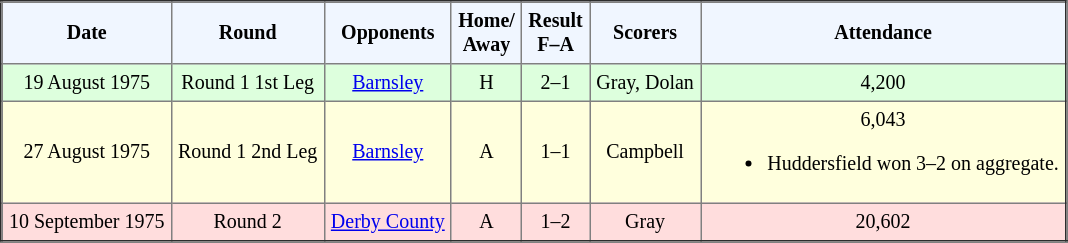<table border="2" cellpadding="4" style="border-collapse:collapse; text-align:center; font-size:smaller;">
<tr style="background:#f0f6ff;">
<th><strong>Date</strong></th>
<th><strong>Round</strong></th>
<th><strong>Opponents</strong></th>
<th><strong>Home/<br>Away</strong></th>
<th><strong>Result<br>F–A</strong></th>
<th><strong>Scorers</strong></th>
<th><strong>Attendance</strong></th>
</tr>
<tr bgcolor="#ddffdd">
<td>19 August 1975</td>
<td>Round 1 1st Leg</td>
<td><a href='#'>Barnsley</a></td>
<td>H</td>
<td>2–1</td>
<td>Gray, Dolan</td>
<td>4,200</td>
</tr>
<tr bgcolor="#ffffdd">
<td>27 August 1975</td>
<td>Round 1 2nd Leg</td>
<td><a href='#'>Barnsley</a></td>
<td>A</td>
<td>1–1</td>
<td>Campbell</td>
<td>6,043<br><ul><li>Huddersfield won 3–2 on aggregate.</li></ul></td>
</tr>
<tr bgcolor="#ffdddd">
<td>10 September 1975</td>
<td>Round 2</td>
<td><a href='#'>Derby County</a></td>
<td>A</td>
<td>1–2</td>
<td>Gray</td>
<td>20,602</td>
</tr>
</table>
